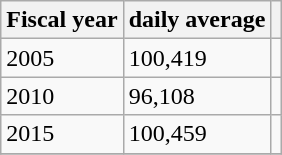<table class="wikitable">
<tr>
<th>Fiscal year</th>
<th>daily average</th>
<th></th>
</tr>
<tr>
<td>2005</td>
<td>100,419</td>
<td></td>
</tr>
<tr>
<td>2010</td>
<td>96,108</td>
<td></td>
</tr>
<tr>
<td>2015</td>
<td>100,459</td>
<td></td>
</tr>
<tr>
</tr>
</table>
